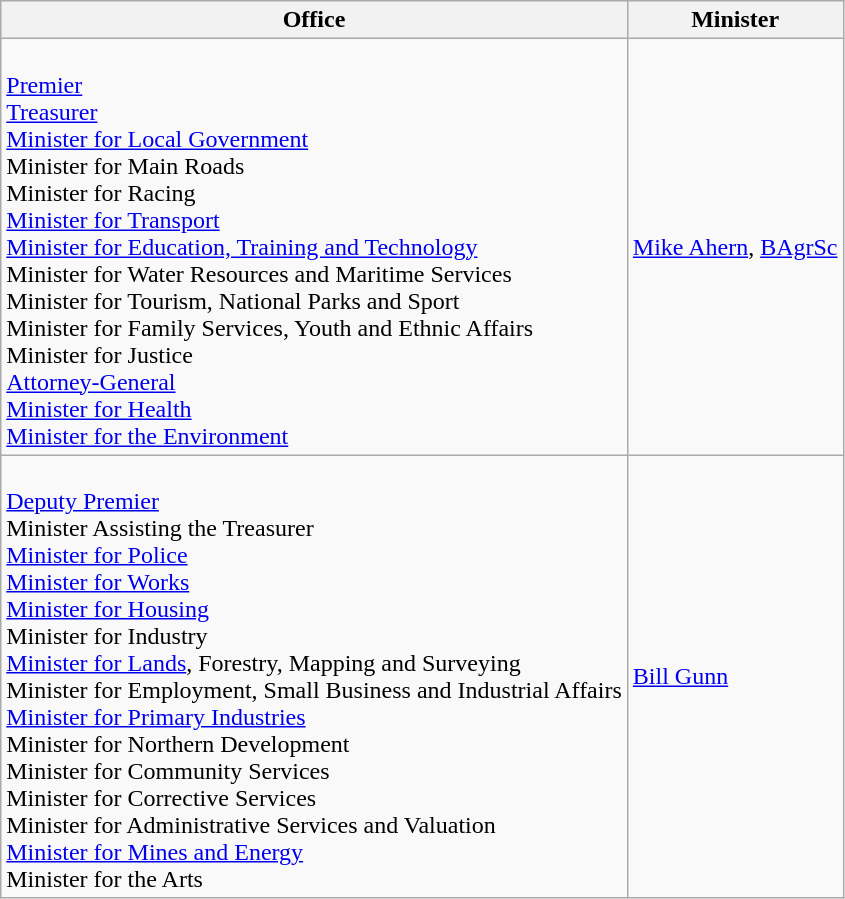<table class="wikitable">
<tr>
<th>Office</th>
<th>Minister</th>
</tr>
<tr>
<td><br><a href='#'>Premier</a><br>
<a href='#'>Treasurer</a><br>
<a href='#'>Minister for Local Government</a><br>
Minister for Main Roads<br>
Minister for Racing<br>
<a href='#'>Minister for Transport</a><br>
<a href='#'>Minister for Education, Training and Technology</a><br>
Minister for Water Resources and Maritime Services<br>
Minister for Tourism, National Parks and Sport<br>
Minister for Family Services, Youth and Ethnic Affairs<br>
Minister for Justice<br>
<a href='#'>Attorney-General</a><br>
<a href='#'>Minister for Health</a><br>
<a href='#'>Minister for the Environment</a></td>
<td><a href='#'>Mike Ahern</a>, <a href='#'>BAgrSc</a></td>
</tr>
<tr>
<td><br><a href='#'>Deputy Premier</a><br>
Minister Assisting the Treasurer<br>
<a href='#'>Minister for Police</a><br>
<a href='#'>Minister for Works</a><br>
<a href='#'>Minister for Housing</a><br>
Minister for Industry<br>
<a href='#'>Minister for Lands</a>, Forestry, Mapping and Surveying<br>
Minister for Employment, Small Business and Industrial Affairs<br>
<a href='#'>Minister for Primary Industries</a><br>
Minister for Northern Development<br>
Minister for Community Services<br>
Minister for Corrective Services<br>
Minister for Administrative Services and Valuation<br>
<a href='#'>Minister for Mines and Energy</a><br>
Minister for the Arts</td>
<td><a href='#'>Bill Gunn</a></td>
</tr>
</table>
